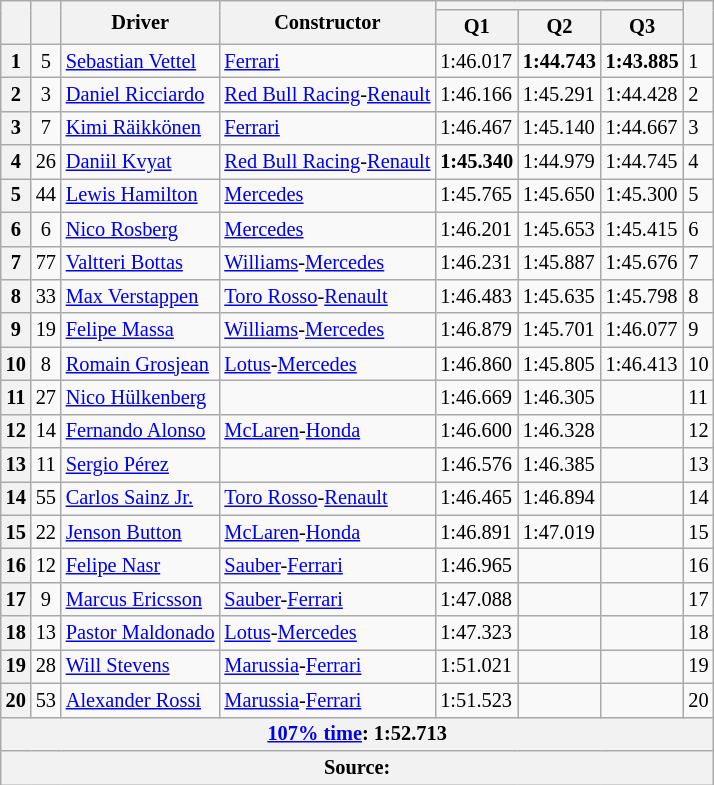<table class="wikitable sortable" style="font-size: 85%;">
<tr>
<th rowspan="2"></th>
<th rowspan="2"></th>
<th rowspan="2">Driver</th>
<th rowspan="2">Constructor</th>
<th colspan="3"></th>
<th rowspan="2"></th>
</tr>
<tr>
<th>Q1</th>
<th>Q2</th>
<th>Q3</th>
</tr>
<tr>
<th>1</th>
<td style="text-align:center">5</td>
<td> <a href='#'>Sebastian Vettel</a></td>
<td><a href='#'>Ferrari</a></td>
<td>1:46.017</td>
<td><strong>1:44.743</strong></td>
<td><strong>1:43.885</strong></td>
<td>1</td>
</tr>
<tr>
<th>2</th>
<td style="text-align:center">3</td>
<td> <a href='#'>Daniel Ricciardo</a></td>
<td><a href='#'>Red Bull Racing</a>-<a href='#'>Renault</a></td>
<td>1:46.166</td>
<td>1:45.291</td>
<td>1:44.428</td>
<td>2</td>
</tr>
<tr>
<th>3</th>
<td style="text-align:center">7</td>
<td> <a href='#'>Kimi Räikkönen</a></td>
<td><a href='#'>Ferrari</a></td>
<td>1:46.467</td>
<td>1:45.140</td>
<td>1:44.667</td>
<td>3</td>
</tr>
<tr>
<th>4</th>
<td style="text-align:center">26</td>
<td> <a href='#'>Daniil Kvyat</a></td>
<td><a href='#'>Red Bull Racing</a>-<a href='#'>Renault</a></td>
<td><strong>1:45.340</strong></td>
<td>1:44.979</td>
<td>1:44.745</td>
<td>4</td>
</tr>
<tr>
<th>5</th>
<td style="text-align:center">44</td>
<td> <a href='#'>Lewis Hamilton</a></td>
<td><a href='#'>Mercedes</a></td>
<td>1:45.765</td>
<td>1:45.650</td>
<td>1:45.300</td>
<td>5</td>
</tr>
<tr>
<th>6</th>
<td style="text-align:center">6</td>
<td> <a href='#'>Nico Rosberg</a></td>
<td><a href='#'>Mercedes</a></td>
<td>1:46.201</td>
<td>1:45.653</td>
<td>1:45.415</td>
<td>6</td>
</tr>
<tr>
<th>7</th>
<td style="text-align:center">77</td>
<td> <a href='#'>Valtteri Bottas</a></td>
<td><a href='#'>Williams</a>-<a href='#'>Mercedes</a></td>
<td>1:46.231</td>
<td>1:45.887</td>
<td>1:45.676</td>
<td>7</td>
</tr>
<tr>
<th>8</th>
<td style="text-align:center">33</td>
<td> <a href='#'>Max Verstappen</a></td>
<td><a href='#'>Toro Rosso</a>-<a href='#'>Renault</a></td>
<td>1:46.483</td>
<td>1:45.635</td>
<td>1:45.798</td>
<td>8</td>
</tr>
<tr>
<th>9</th>
<td style="text-align:center">19</td>
<td> <a href='#'>Felipe Massa</a></td>
<td><a href='#'>Williams</a>-<a href='#'>Mercedes</a></td>
<td>1:46.879</td>
<td>1:45.701</td>
<td>1:46.077</td>
<td>9</td>
</tr>
<tr>
<th>10</th>
<td style="text-align:center">8</td>
<td> <a href='#'>Romain Grosjean</a></td>
<td><a href='#'>Lotus</a>-<a href='#'>Mercedes</a></td>
<td>1:46.860</td>
<td>1:45.805</td>
<td>1:46.413</td>
<td>10</td>
</tr>
<tr>
<th>11</th>
<td style="text-align:center">27</td>
<td> <a href='#'>Nico Hülkenberg</a></td>
<td></td>
<td>1:46.669</td>
<td>1:46.305</td>
<td></td>
<td>11</td>
</tr>
<tr>
<th>12</th>
<td align="center">14</td>
<td> <a href='#'>Fernando Alonso</a></td>
<td><a href='#'>McLaren</a>-<a href='#'>Honda</a></td>
<td>1:46.600</td>
<td>1:46.328</td>
<td></td>
<td>12</td>
</tr>
<tr>
<th>13</th>
<td style="text-align:center">11</td>
<td> <a href='#'>Sergio Pérez</a></td>
<td></td>
<td>1:46.576</td>
<td>1:46.385</td>
<td></td>
<td>13</td>
</tr>
<tr>
<th>14</th>
<td style="text-align:center">55</td>
<td> <a href='#'>Carlos Sainz Jr.</a></td>
<td><a href='#'>Toro Rosso</a>-<a href='#'>Renault</a></td>
<td>1:46.465</td>
<td>1:46.894</td>
<td></td>
<td>14</td>
</tr>
<tr>
<th>15</th>
<td style="text-align:center">22</td>
<td> <a href='#'>Jenson Button</a></td>
<td><a href='#'>McLaren</a>-<a href='#'>Honda</a></td>
<td>1:46.891</td>
<td>1:47.019</td>
<td></td>
<td>15</td>
</tr>
<tr>
<th>16</th>
<td style="text-align:center">12</td>
<td> <a href='#'>Felipe Nasr</a></td>
<td><a href='#'>Sauber</a>-<a href='#'>Ferrari</a></td>
<td>1:46.965</td>
<td></td>
<td></td>
<td>16</td>
</tr>
<tr>
<th>17</th>
<td style="text-align:center">9</td>
<td> <a href='#'>Marcus Ericsson</a></td>
<td><a href='#'>Sauber</a>-<a href='#'>Ferrari</a></td>
<td>1:47.088</td>
<td></td>
<td></td>
<td>17</td>
</tr>
<tr>
<th>18</th>
<td style="text-align:center">13</td>
<td> <a href='#'>Pastor Maldonado</a></td>
<td><a href='#'>Lotus</a>-<a href='#'>Mercedes</a></td>
<td>1:47.323</td>
<td></td>
<td></td>
<td>18</td>
</tr>
<tr>
<th>19</th>
<td style="text-align:center">28</td>
<td> <a href='#'>Will Stevens</a></td>
<td><a href='#'>Marussia</a>-<a href='#'>Ferrari</a></td>
<td>1:51.021</td>
<td></td>
<td></td>
<td>19</td>
</tr>
<tr>
<th>20</th>
<td style="text-align:center">53</td>
<td> <a href='#'>Alexander Rossi</a></td>
<td><a href='#'>Marussia</a>-<a href='#'>Ferrari</a></td>
<td>1:51.523</td>
<td></td>
<td></td>
<td>20</td>
</tr>
<tr>
<th colspan=8><a href='#'>107% time</a>: 1:52.713</th>
</tr>
<tr>
<th colspan=8>Source:</th>
</tr>
</table>
